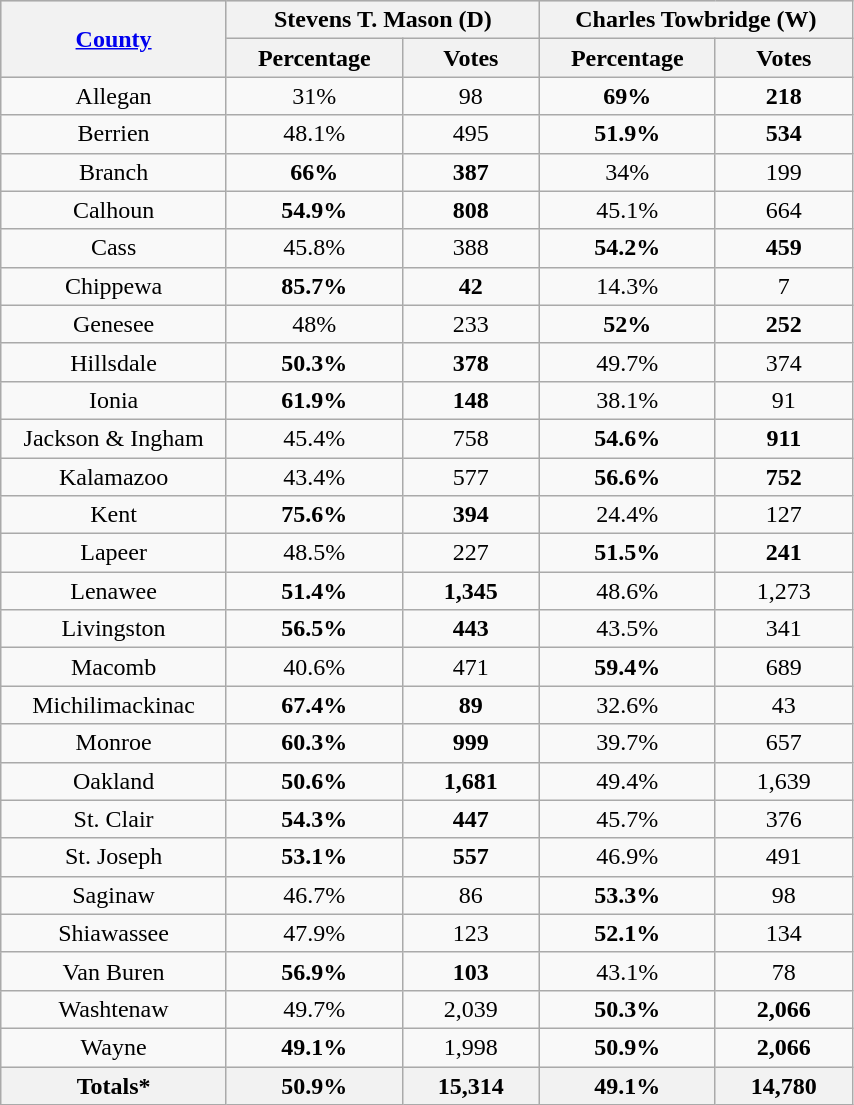<table style="width:45%;" class="wikitable sortable">
<tr style="background:lightgrey;">
<th style="width:10%;" rowspan=2><a href='#'>County</a></th>
<th style="width:20%;" colspan=2>Stevens T. Mason (D)</th>
<th style="width:20%;" colspan=2>Charles Towbridge (W)</th>
</tr>
<tr>
<th style="width:10%;">Percentage</th>
<th style="width:10%;">Votes</th>
<th style="width:10%;">Percentage</th>
<th style="width:10%;">Votes</th>
</tr>
<tr>
<td align="center" >Allegan</td>
<td style="text-align:center;">31%</td>
<td style="text-align:center;">98</td>
<td style="text-align:center;"><strong>69%</strong></td>
<td style="text-align:center;"><strong>218</strong></td>
</tr>
<tr>
<td align="center" >Berrien</td>
<td style="text-align:center;">48.1%</td>
<td style="text-align:center;">495</td>
<td style="text-align:center;"><strong>51.9%</strong></td>
<td style="text-align:center;"><strong>534</strong></td>
</tr>
<tr>
<td align="center" >Branch</td>
<td style="text-align:center;"><strong>66%</strong></td>
<td style="text-align:center;"><strong>387</strong></td>
<td style="text-align:center;">34%</td>
<td style="text-align:center;">199</td>
</tr>
<tr>
<td align="center" >Calhoun</td>
<td style="text-align:center;"><strong>54.9%</strong></td>
<td style="text-align:center;"><strong>808</strong></td>
<td style="text-align:center;">45.1%</td>
<td style="text-align:center;">664</td>
</tr>
<tr>
<td align="center" >Cass</td>
<td style="text-align:center;">45.8%</td>
<td style="text-align:center;">388</td>
<td style="text-align:center;"><strong>54.2%</strong></td>
<td style="text-align:center;"><strong>459</strong></td>
</tr>
<tr>
<td align="center" >Chippewa</td>
<td style="text-align:center;"><strong>85.7%</strong></td>
<td style="text-align:center;"><strong>42</strong></td>
<td style="text-align:center;">14.3%</td>
<td style="text-align:center;">7</td>
</tr>
<tr>
<td align="center" >Genesee</td>
<td style="text-align:center;">48%</td>
<td style="text-align:center;">233</td>
<td style="text-align:center;"><strong>52%</strong></td>
<td style="text-align:center;"><strong>252</strong></td>
</tr>
<tr>
<td align="center" >Hillsdale</td>
<td style="text-align:center;"><strong>50.3%</strong></td>
<td style="text-align:center;"><strong>378</strong></td>
<td style="text-align:center;">49.7%</td>
<td style="text-align:center;">374</td>
</tr>
<tr>
<td align="center" >Ionia</td>
<td style="text-align:center;"><strong>61.9%</strong></td>
<td style="text-align:center;"><strong>148</strong></td>
<td style="text-align:center;">38.1%</td>
<td style="text-align:center;">91</td>
</tr>
<tr>
<td align="center" >Jackson & Ingham</td>
<td style="text-align:center;">45.4%</td>
<td style="text-align:center;">758</td>
<td style="text-align:center;"><strong>54.6%</strong></td>
<td style="text-align:center;"><strong>911</strong></td>
</tr>
<tr>
<td align="center" >Kalamazoo</td>
<td style="text-align:center;">43.4%</td>
<td style="text-align:center;">577</td>
<td style="text-align:center;"><strong>56.6%</strong></td>
<td style="text-align:center;"><strong>752</strong></td>
</tr>
<tr>
<td align="center" >Kent</td>
<td style="text-align:center;"><strong>75.6%</strong></td>
<td style="text-align:center;"><strong>394</strong></td>
<td style="text-align:center;">24.4%</td>
<td style="text-align:center;">127</td>
</tr>
<tr>
<td align="center" >Lapeer</td>
<td style="text-align:center;">48.5%</td>
<td style="text-align:center;">227</td>
<td style="text-align:center;"><strong>51.5%</strong></td>
<td style="text-align:center;"><strong>241</strong></td>
</tr>
<tr>
<td align="center" >Lenawee</td>
<td style="text-align:center;"><strong>51.4%</strong></td>
<td style="text-align:center;"><strong>1,345</strong></td>
<td style="text-align:center;">48.6%</td>
<td style="text-align:center;">1,273</td>
</tr>
<tr>
<td align="center" >Livingston</td>
<td style="text-align:center;"><strong>56.5%</strong></td>
<td style="text-align:center;"><strong>443</strong></td>
<td style="text-align:center;">43.5%</td>
<td style="text-align:center;">341</td>
</tr>
<tr>
<td align="center" >Macomb</td>
<td style="text-align:center;">40.6%</td>
<td style="text-align:center;">471</td>
<td style="text-align:center;"><strong>59.4%</strong></td>
<td style="text-align:center;">689</td>
</tr>
<tr>
<td align="center" >Michilimackinac</td>
<td style="text-align:center;"><strong>67.4%</strong></td>
<td style="text-align:center;"><strong>89</strong></td>
<td style="text-align:center;">32.6%</td>
<td style="text-align:center;">43</td>
</tr>
<tr>
<td align="center" >Monroe</td>
<td style="text-align:center;"><strong>60.3%</strong></td>
<td style="text-align:center;"><strong>999</strong></td>
<td style="text-align:center;">39.7%</td>
<td style="text-align:center;">657</td>
</tr>
<tr>
<td align="center" >Oakland</td>
<td style="text-align:center;"><strong>50.6%</strong></td>
<td style="text-align:center;"><strong>1,681</strong></td>
<td style="text-align:center;">49.4%</td>
<td style="text-align:center;">1,639</td>
</tr>
<tr>
<td align="center" >St. Clair</td>
<td style="text-align:center;"><strong>54.3%</strong></td>
<td style="text-align:center;"><strong>447</strong></td>
<td style="text-align:center;">45.7%</td>
<td style="text-align:center;">376</td>
</tr>
<tr>
<td align="center" >St. Joseph</td>
<td style="text-align:center;"><strong>53.1%</strong></td>
<td style="text-align:center;"><strong>557</strong></td>
<td style="text-align:center;">46.9%</td>
<td style="text-align:center;">491</td>
</tr>
<tr>
<td align="center" >Saginaw</td>
<td style="text-align:center;">46.7%</td>
<td style="text-align:center;">86</td>
<td style="text-align:center;"><strong>53.3%</strong></td>
<td style="text-align:center;">98</td>
</tr>
<tr>
<td align="center" >Shiawassee</td>
<td style="text-align:center;">47.9%</td>
<td style="text-align:center;">123</td>
<td style="text-align:center;"><strong>52.1%</strong></td>
<td style="text-align:center;">134</td>
</tr>
<tr>
<td align="center" >Van Buren</td>
<td style="text-align:center;"><strong>56.9%</strong></td>
<td style="text-align:center;"><strong>103</strong></td>
<td style="text-align:center;">43.1%</td>
<td style="text-align:center;">78</td>
</tr>
<tr>
<td align="center" >Washtenaw</td>
<td style="text-align:center;">49.7%</td>
<td style="text-align:center;">2,039</td>
<td style="text-align:center;"><strong>50.3%</strong></td>
<td style="text-align:center;"><strong>2,066</strong></td>
</tr>
<tr>
<td align="center" >Wayne</td>
<td style="text-align:center;"><strong>49.1%</strong></td>
<td style="text-align:center;">1,998</td>
<td style="text-align:center;"><strong>50.9%</strong></td>
<td style="text-align:center;"><strong>2,066</strong></td>
</tr>
<tr>
<th align="center" >Totals*</th>
<th style="text-align:center;"><strong>50.9%</strong></th>
<th style="text-align:center;"><strong>15,314</strong></th>
<th style="text-align:center;">49.1%</th>
<th style="text-align:center;">14,780</th>
</tr>
</table>
